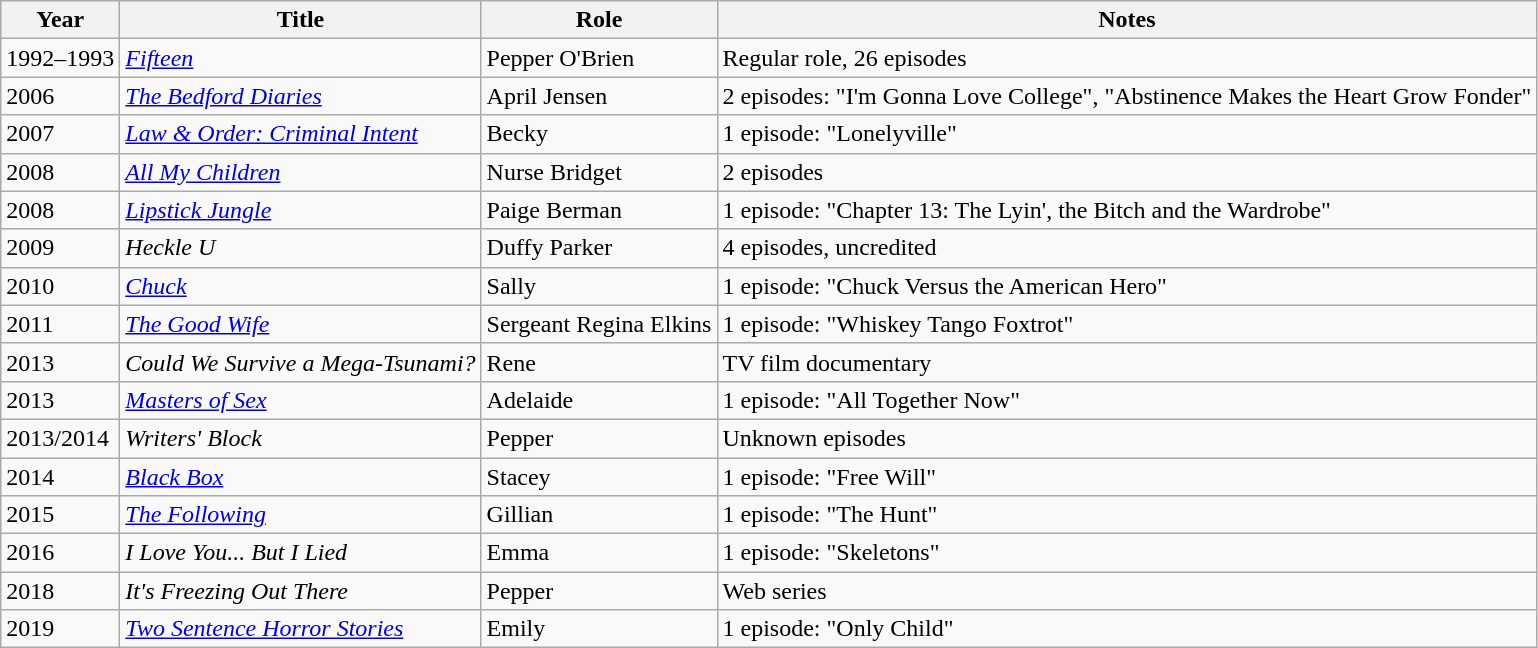<table class="wikitable sortable">
<tr>
<th>Year</th>
<th>Title</th>
<th>Role</th>
<th class="unsortable">Notes</th>
</tr>
<tr>
<td>1992–1993</td>
<td><em><a href='#'>Fifteen</a></em></td>
<td>Pepper O'Brien</td>
<td>Regular role, 26 episodes</td>
</tr>
<tr>
<td>2006</td>
<td><em><a href='#'>The Bedford Diaries</a></em></td>
<td>April Jensen</td>
<td>2 episodes: "I'm Gonna Love College", "Abstinence Makes the Heart Grow Fonder"</td>
</tr>
<tr>
<td>2007</td>
<td><em><a href='#'>Law & Order: Criminal Intent</a></em></td>
<td>Becky</td>
<td>1 episode: "Lonelyville"</td>
</tr>
<tr>
<td>2008</td>
<td><em><a href='#'>All My Children</a></em></td>
<td>Nurse Bridget</td>
<td>2 episodes</td>
</tr>
<tr>
<td>2008</td>
<td><em><a href='#'>Lipstick Jungle</a></em></td>
<td>Paige Berman</td>
<td>1 episode: "Chapter 13: The Lyin', the Bitch and the Wardrobe"</td>
</tr>
<tr>
<td>2009</td>
<td><em>Heckle U</em></td>
<td>Duffy Parker</td>
<td>4 episodes, uncredited</td>
</tr>
<tr>
<td>2010</td>
<td><em><a href='#'>Chuck</a></em></td>
<td>Sally</td>
<td>1 episode: "Chuck Versus the American Hero"</td>
</tr>
<tr>
<td>2011</td>
<td><em><a href='#'>The Good Wife</a></em></td>
<td>Sergeant Regina Elkins</td>
<td>1 episode: "Whiskey Tango Foxtrot"</td>
</tr>
<tr>
<td>2013</td>
<td><em>Could We Survive a Mega-Tsunami?</em></td>
<td>Rene</td>
<td>TV film documentary</td>
</tr>
<tr>
<td>2013</td>
<td><em><a href='#'>Masters of Sex</a></em></td>
<td>Adelaide</td>
<td>1 episode: "All Together Now"</td>
</tr>
<tr>
<td>2013/2014</td>
<td><em>Writers' Block</em></td>
<td>Pepper</td>
<td>Unknown episodes</td>
</tr>
<tr>
<td>2014</td>
<td><em><a href='#'>Black Box</a></em></td>
<td>Stacey</td>
<td>1 episode: "Free Will"</td>
</tr>
<tr>
<td>2015</td>
<td><em><a href='#'>The Following</a></em></td>
<td>Gillian</td>
<td>1 episode: "The Hunt"</td>
</tr>
<tr>
<td>2016</td>
<td><em>I Love You... But I Lied</em></td>
<td>Emma</td>
<td>1 episode: "Skeletons"</td>
</tr>
<tr>
<td>2018</td>
<td><em>It's Freezing Out There</em></td>
<td>Pepper</td>
<td>Web series</td>
</tr>
<tr>
<td>2019</td>
<td><em><a href='#'>Two Sentence Horror Stories</a></em></td>
<td>Emily</td>
<td>1 episode: "Only Child"</td>
</tr>
</table>
